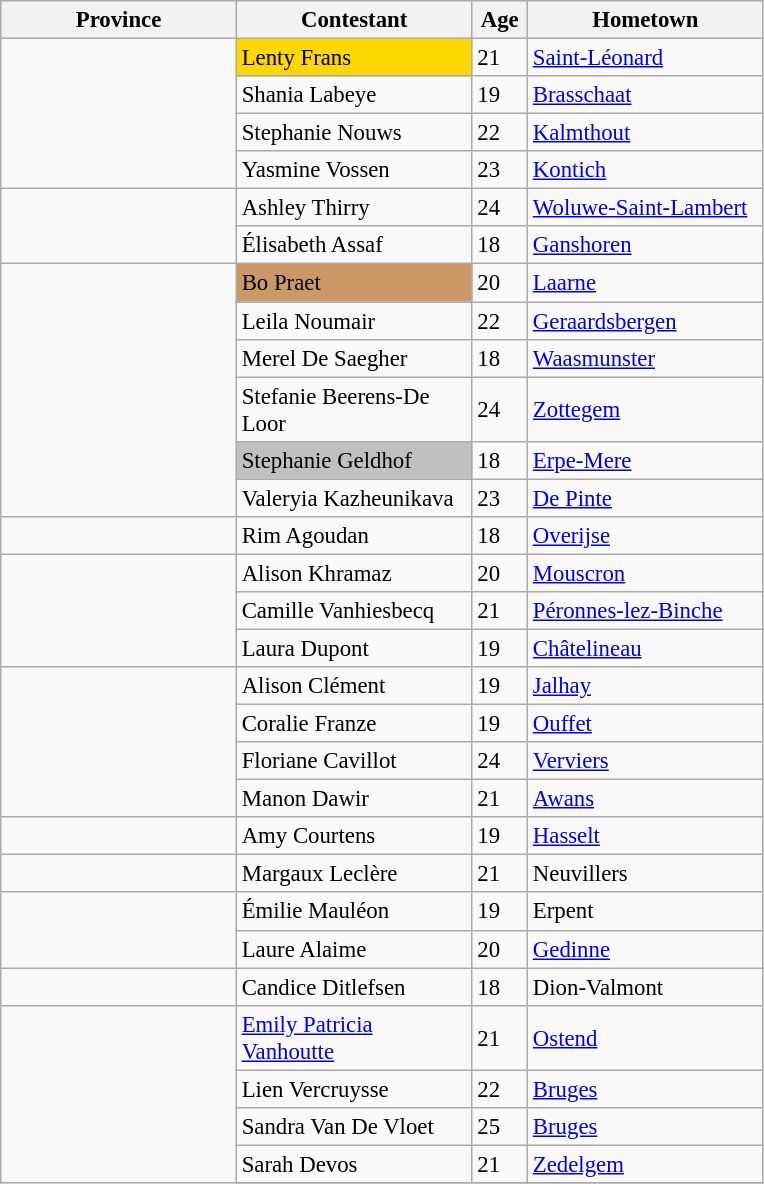<table class="wikitable sortable" style="font-size:95%;">
<tr>
<th width="150">Province</th>
<th width="150">Contestant</th>
<th width="30">Age</th>
<th width="150">Hometown</th>
</tr>
<tr>
<td rowspan=4 style="text-align:center;"><strong></strong></td>
<td bgcolor="gold">Lenty Frans</td>
<td>21</td>
<td><a href='#'>Saint-Léonard</a></td>
</tr>
<tr>
<td>Shania Labeye</td>
<td>19</td>
<td><a href='#'>Brasschaat</a></td>
</tr>
<tr>
<td>Stephanie Nouws</td>
<td>22</td>
<td><a href='#'>Kalmthout</a></td>
</tr>
<tr>
<td>Yasmine Vossen</td>
<td>23</td>
<td><a href='#'>Kontich</a></td>
</tr>
<tr>
<td rowspan=2 style="text-align:center;"><strong></strong></td>
<td>Ashley Thirry</td>
<td>24</td>
<td><a href='#'>Woluwe-Saint-Lambert</a></td>
</tr>
<tr>
<td>Élisabeth Assaf</td>
<td>18</td>
<td><a href='#'>Ganshoren</a></td>
</tr>
<tr>
<td rowspan=6 style="text-align:center;"><strong></strong></td>
<td bgcolor=#c96>Bo Praet</td>
<td>20</td>
<td><a href='#'>Laarne</a></td>
</tr>
<tr>
<td>Leila Noumair</td>
<td>22</td>
<td><a href='#'>Geraardsbergen</a></td>
</tr>
<tr>
<td>Merel De Saegher</td>
<td>18</td>
<td><a href='#'>Waasmunster</a></td>
</tr>
<tr>
<td>Stefanie Beerens-De Loor</td>
<td>24</td>
<td><a href='#'>Zottegem</a></td>
</tr>
<tr>
<td bgcolor="silver">Stephanie Geldhof</td>
<td>18</td>
<td><a href='#'>Erpe-Mere</a></td>
</tr>
<tr>
<td>Valeryia Kazheunikava</td>
<td>23</td>
<td><a href='#'>De Pinte</a></td>
</tr>
<tr>
<td style="text-align:center;"><strong></strong></td>
<td>Rim Agoudan</td>
<td>18</td>
<td><a href='#'>Overijse</a></td>
</tr>
<tr>
<td rowspan=3 style="text-align:center;"><strong></strong></td>
<td>Alison Khramaz</td>
<td>20</td>
<td><a href='#'>Mouscron</a></td>
</tr>
<tr>
<td>Camille Vanhiesbecq</td>
<td>21</td>
<td><a href='#'>Péronnes-lez-Binche</a></td>
</tr>
<tr>
<td>Laura Dupont</td>
<td>19</td>
<td><a href='#'>Châtelineau</a></td>
</tr>
<tr>
<td rowspan=4 style="text-align:center;"><strong></strong></td>
<td>Alison Clément</td>
<td>19</td>
<td><a href='#'>Jalhay</a></td>
</tr>
<tr>
<td>Coralie Franze</td>
<td>19</td>
<td><a href='#'>Ouffet</a></td>
</tr>
<tr>
<td>Floriane Cavillot</td>
<td>24</td>
<td><a href='#'>Verviers</a></td>
</tr>
<tr>
<td>Manon Dawir</td>
<td>21</td>
<td><a href='#'>Awans</a></td>
</tr>
<tr>
<td style="text-align:center;"><strong></strong></td>
<td>Amy Courtens</td>
<td>19</td>
<td><a href='#'>Hasselt</a></td>
</tr>
<tr>
<td style="text-align:center;"><strong></strong></td>
<td>Margaux Leclère</td>
<td>21</td>
<td>Neuvillers</td>
</tr>
<tr>
<td rowspan=2 style="text-align:center;"><strong></strong></td>
<td>Émilie Mauléon</td>
<td>19</td>
<td>Erpent</td>
</tr>
<tr>
<td>Laure Alaime</td>
<td>20</td>
<td><a href='#'>Gedinne</a></td>
</tr>
<tr>
<td style="text-align:center;"><strong></strong></td>
<td>Candice Ditlefsen</td>
<td>18</td>
<td>Dion-Valmont</td>
</tr>
<tr>
<td rowspan=8 style="text-align:center;"><strong></strong></td>
<td><a href='#'>Emily Patricia Vanhoutte</a></td>
<td>21</td>
<td><a href='#'>Ostend</a></td>
</tr>
<tr>
<td>Lien Vercruysse</td>
<td>22</td>
<td><a href='#'>Bruges</a></td>
</tr>
<tr>
<td>Sandra Van De Vloet</td>
<td>25</td>
<td><a href='#'>Bruges</a></td>
</tr>
<tr>
<td>Sarah Devos</td>
<td>21</td>
<td><a href='#'>Zedelgem</a></td>
</tr>
<tr>
</tr>
</table>
